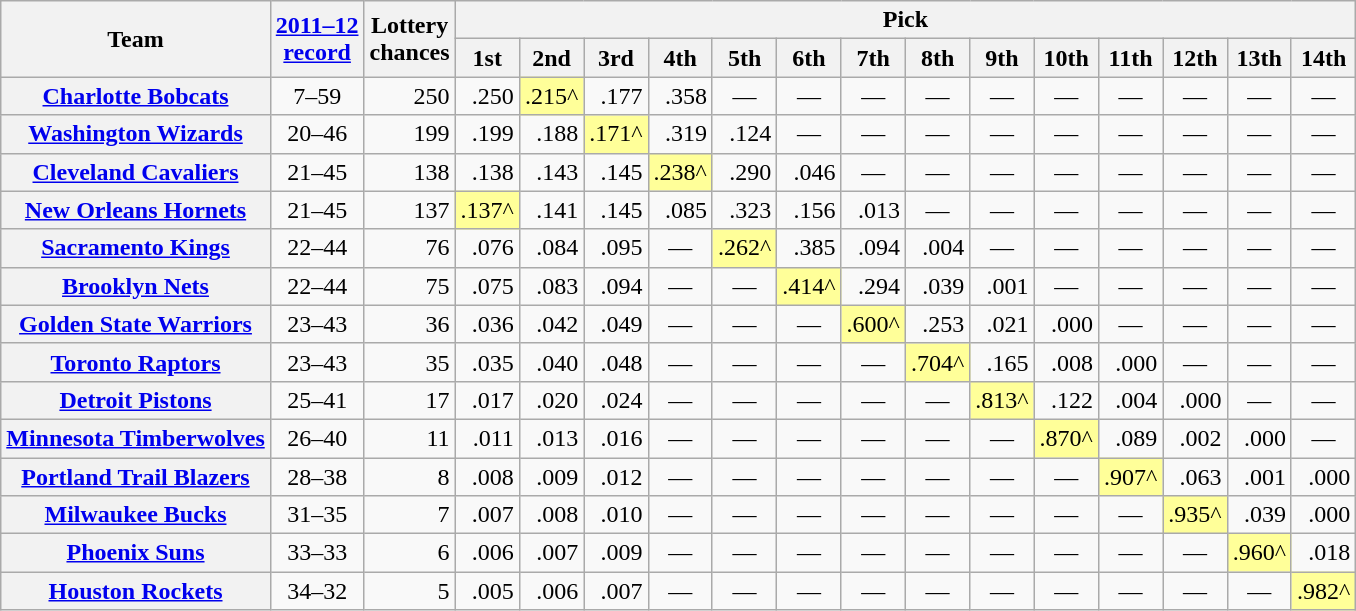<table class="wikitable" style="text-align:right">
<tr>
<th scope=col rowspan="2">Team</th>
<th scope=col rowspan="2"><a href='#'>2011–12<br>record</a></th>
<th scope=col rowspan="2">Lottery<br>chances</th>
<th scope=colgroup colspan="14">Pick</th>
</tr>
<tr>
<th scope=col>1st</th>
<th scope=col>2nd</th>
<th scope=col>3rd</th>
<th scope=col>4th</th>
<th scope=col>5th</th>
<th scope=col>6th</th>
<th scope=col>7th</th>
<th scope=col>8th</th>
<th scope=col>9th</th>
<th scope=col>10th</th>
<th scope=col>11th</th>
<th scope=col>12th</th>
<th scope=col>13th</th>
<th scope=col>14th</th>
</tr>
<tr>
<th scope=row align="left"><a href='#'>Charlotte Bobcats</a></th>
<td style="text-align:center;">7–59</td>
<td>250</td>
<td>.250</td>
<td style="background:#ff9;">.215^</td>
<td>.177</td>
<td>.358</td>
<td style="text-align:center;">—</td>
<td style="text-align:center;">—</td>
<td style="text-align:center;">—</td>
<td style="text-align:center;">—</td>
<td style="text-align:center;">—</td>
<td style="text-align:center;">—</td>
<td style="text-align:center;">—</td>
<td style="text-align:center;">—</td>
<td style="text-align:center;">—</td>
<td style="text-align:center;">—</td>
</tr>
<tr>
<th scope=row align="left"><a href='#'>Washington Wizards</a></th>
<td style="text-align:center;">20–46</td>
<td>199</td>
<td>.199</td>
<td>.188</td>
<td style="background:#ff9;">.171^</td>
<td>.319</td>
<td>.124</td>
<td style="text-align:center;">—</td>
<td style="text-align:center;">—</td>
<td style="text-align:center;">—</td>
<td style="text-align:center;">—</td>
<td style="text-align:center;">—</td>
<td style="text-align:center;">—</td>
<td style="text-align:center;">—</td>
<td style="text-align:center;">—</td>
<td style="text-align:center;">—</td>
</tr>
<tr>
<th scope=row align="left"><a href='#'>Cleveland Cavaliers</a></th>
<td style="text-align:center;">21–45</td>
<td>138</td>
<td>.138</td>
<td>.143</td>
<td>.145</td>
<td style="background:#ff9;">.238^</td>
<td>.290</td>
<td>.046</td>
<td style="text-align:center;">—</td>
<td style="text-align:center;">—</td>
<td style="text-align:center;">—</td>
<td style="text-align:center;">—</td>
<td style="text-align:center;">—</td>
<td style="text-align:center;">—</td>
<td style="text-align:center;">—</td>
<td style="text-align:center;">—</td>
</tr>
<tr>
<th scope=row align="left"><a href='#'>New Orleans Hornets</a></th>
<td style="text-align:center;">21–45</td>
<td>137</td>
<td style="background:#ff9;">.137^</td>
<td>.141</td>
<td>.145</td>
<td>.085</td>
<td>.323</td>
<td>.156</td>
<td>.013</td>
<td style="text-align:center;">—</td>
<td style="text-align:center;">—</td>
<td style="text-align:center;">—</td>
<td style="text-align:center;">—</td>
<td style="text-align:center;">—</td>
<td style="text-align:center;">—</td>
<td style="text-align:center;">—</td>
</tr>
<tr>
<th scope=row align="left"><a href='#'>Sacramento Kings</a></th>
<td style="text-align:center;">22–44</td>
<td>76</td>
<td>.076</td>
<td>.084</td>
<td>.095</td>
<td style="text-align:center;">—</td>
<td style="background:#ff9;">.262^</td>
<td>.385</td>
<td>.094</td>
<td>.004</td>
<td style="text-align:center;">—</td>
<td style="text-align:center;">—</td>
<td style="text-align:center;">—</td>
<td style="text-align:center;">—</td>
<td style="text-align:center;">—</td>
<td style="text-align:center;">—</td>
</tr>
<tr>
<th scope=row align="left"><a href='#'>Brooklyn Nets</a></th>
<td style="text-align:center;">22–44</td>
<td>75</td>
<td>.075</td>
<td>.083</td>
<td>.094</td>
<td style="text-align:center;">—</td>
<td style="text-align:center;">—</td>
<td style="background:#ff9;">.414^</td>
<td>.294</td>
<td>.039</td>
<td>.001</td>
<td style="text-align:center;">—</td>
<td style="text-align:center;">—</td>
<td style="text-align:center;">—</td>
<td style="text-align:center;">—</td>
<td style="text-align:center;">—</td>
</tr>
<tr>
<th scope=row align="left"><a href='#'>Golden State Warriors</a></th>
<td style="text-align:center;">23–43</td>
<td>36</td>
<td>.036</td>
<td>.042</td>
<td>.049</td>
<td style="text-align:center;">—</td>
<td style="text-align:center;">—</td>
<td style="text-align:center;">—</td>
<td style="background:#ff9;">.600^</td>
<td>.253</td>
<td>.021</td>
<td>.000</td>
<td style="text-align:center;">—</td>
<td style="text-align:center;">—</td>
<td style="text-align:center;">—</td>
<td style="text-align:center;">—</td>
</tr>
<tr>
<th scope=row align="left"><a href='#'>Toronto Raptors</a></th>
<td style="text-align:center;">23–43</td>
<td>35</td>
<td>.035</td>
<td>.040</td>
<td>.048</td>
<td style="text-align:center;">—</td>
<td style="text-align:center;">—</td>
<td style="text-align:center;">—</td>
<td style="text-align:center;">—</td>
<td style="background:#ff9;">.704^</td>
<td>.165</td>
<td>.008</td>
<td>.000</td>
<td style="text-align:center;">—</td>
<td style="text-align:center;">—</td>
<td style="text-align:center;">—</td>
</tr>
<tr>
<th scope=row align="left"><a href='#'>Detroit Pistons</a></th>
<td style="text-align:center;">25–41</td>
<td>17</td>
<td>.017</td>
<td>.020</td>
<td>.024</td>
<td style="text-align:center;">—</td>
<td style="text-align:center;">—</td>
<td style="text-align:center;">—</td>
<td style="text-align:center;">—</td>
<td style="text-align:center;">—</td>
<td style="background:#ff9;">.813^</td>
<td>.122</td>
<td>.004</td>
<td>.000</td>
<td style="text-align:center;">—</td>
<td style="text-align:center;">—</td>
</tr>
<tr>
<th scope=row align="left"><a href='#'>Minnesota Timberwolves</a></th>
<td style="text-align:center;">26–40</td>
<td>11</td>
<td>.011</td>
<td>.013</td>
<td>.016</td>
<td style="text-align:center;">—</td>
<td style="text-align:center;">—</td>
<td style="text-align:center;">—</td>
<td style="text-align:center;">—</td>
<td style="text-align:center;">—</td>
<td style="text-align:center;">—</td>
<td style="background:#ff9;">.870^</td>
<td>.089</td>
<td>.002</td>
<td>.000</td>
<td style="text-align:center;">—</td>
</tr>
<tr>
<th scope=row align="left"><a href='#'>Portland Trail Blazers</a></th>
<td style="text-align:center;">28–38</td>
<td>8</td>
<td>.008</td>
<td>.009</td>
<td>.012</td>
<td style="text-align:center;">—</td>
<td style="text-align:center;">—</td>
<td style="text-align:center;">—</td>
<td style="text-align:center;">—</td>
<td style="text-align:center;">—</td>
<td style="text-align:center;">—</td>
<td style="text-align:center;">—</td>
<td style="background:#ff9;">.907^</td>
<td>.063</td>
<td>.001</td>
<td>.000</td>
</tr>
<tr>
<th scope=row align="left"><a href='#'>Milwaukee Bucks</a></th>
<td style="text-align:center;">31–35</td>
<td>7</td>
<td>.007</td>
<td>.008</td>
<td>.010</td>
<td style="text-align:center;">—</td>
<td style="text-align:center;">—</td>
<td style="text-align:center;">—</td>
<td style="text-align:center;">—</td>
<td style="text-align:center;">—</td>
<td style="text-align:center;">—</td>
<td style="text-align:center;">—</td>
<td style="text-align:center;">—</td>
<td style="background:#ff9;">.935^</td>
<td>.039</td>
<td>.000</td>
</tr>
<tr>
<th scope=row align="left"><a href='#'>Phoenix Suns</a></th>
<td style="text-align:center;">33–33</td>
<td>6</td>
<td>.006</td>
<td>.007</td>
<td>.009</td>
<td style="text-align:center;">—</td>
<td style="text-align:center;">—</td>
<td style="text-align:center;">—</td>
<td style="text-align:center;">—</td>
<td style="text-align:center;">—</td>
<td style="text-align:center;">—</td>
<td style="text-align:center;">—</td>
<td style="text-align:center;">—</td>
<td style="text-align:center;">—</td>
<td style="background:#ff9;">.960^</td>
<td>.018</td>
</tr>
<tr>
<th scope=row align="left"><a href='#'>Houston Rockets</a></th>
<td style="text-align:center;">34–32</td>
<td>5</td>
<td>.005</td>
<td>.006</td>
<td>.007</td>
<td style="text-align:center;">—</td>
<td style="text-align:center;">—</td>
<td style="text-align:center;">—</td>
<td style="text-align:center;">—</td>
<td style="text-align:center;">—</td>
<td style="text-align:center;">—</td>
<td style="text-align:center;">—</td>
<td style="text-align:center;">—</td>
<td style="text-align:center;">—</td>
<td style="text-align:center;">—</td>
<td style="background:#ff9;">.982^</td>
</tr>
</table>
